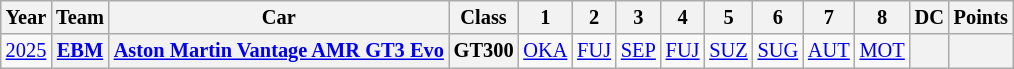<table class="wikitable" style="text-align:center; font-size:85%">
<tr>
<th>Year</th>
<th>Team</th>
<th>Car</th>
<th>Class</th>
<th>1</th>
<th>2</th>
<th>3</th>
<th>4</th>
<th>5</th>
<th>6</th>
<th>7</th>
<th>8</th>
<th>DC</th>
<th>Points</th>
</tr>
<tr>
<td><a href='#'>2025</a></td>
<th><a href='#'>EBM</a></th>
<th><a href='#'>Aston Martin Vantage AMR GT3 Evo</a></th>
<th>GT300</th>
<td><a href='#'>OKA</a></td>
<td><a href='#'>FUJ</a></td>
<td><a href='#'>SEP</a></td>
<td><a href='#'>FUJ</a></td>
<td><a href='#'>SUZ</a></td>
<td><a href='#'>SUG</a></td>
<td><a href='#'>AUT</a></td>
<td><a href='#'>MOT</a></td>
<th></th>
<th></th>
</tr>
</table>
